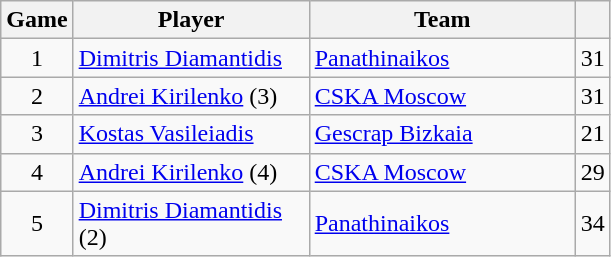<table class="wikitable sortable" style="text-align: center">
<tr>
<th style="text-align:center;">Game</th>
<th style="text-align:center; width:150px;">Player</th>
<th style="text-align:center; width:170px;">Team</th>
<th style="text-align:center;"></th>
</tr>
<tr>
<td>1</td>
<td align="left"> <a href='#'>Dimitris Diamantidis</a></td>
<td align="left"> <a href='#'>Panathinaikos</a></td>
<td>31</td>
</tr>
<tr>
<td>2</td>
<td align="left"> <a href='#'>Andrei Kirilenko</a> (3)</td>
<td align="left"> <a href='#'>CSKA Moscow</a></td>
<td>31</td>
</tr>
<tr>
<td>3</td>
<td align="left"> <a href='#'>Kostas Vasileiadis</a></td>
<td align="left"> <a href='#'>Gescrap Bizkaia</a></td>
<td>21</td>
</tr>
<tr>
<td>4</td>
<td align="left"> <a href='#'>Andrei Kirilenko</a> (4)</td>
<td align="left"> <a href='#'>CSKA Moscow</a></td>
<td>29</td>
</tr>
<tr>
<td>5</td>
<td align="left"> <a href='#'>Dimitris Diamantidis</a> (2)</td>
<td align="left"> <a href='#'>Panathinaikos</a></td>
<td>34</td>
</tr>
</table>
